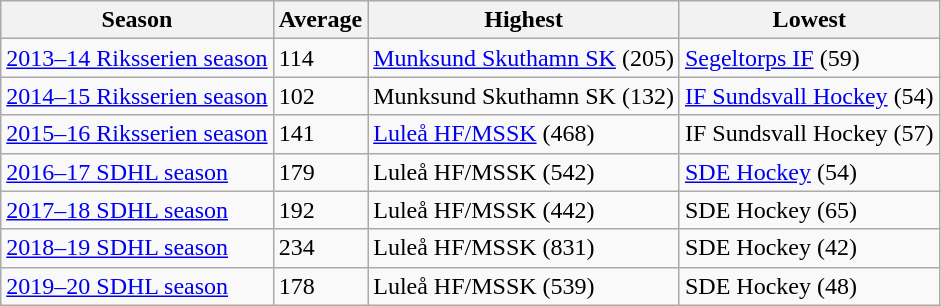<table class="wikitable">
<tr>
<th>Season</th>
<th>Average</th>
<th>Highest</th>
<th>Lowest</th>
</tr>
<tr>
<td><a href='#'>2013–14 Riksserien season</a></td>
<td>114</td>
<td><a href='#'>Munksund Skuthamn SK</a> (205)</td>
<td><a href='#'>Segeltorps IF</a> (59)</td>
</tr>
<tr>
<td><a href='#'>2014–15 Riksserien season</a></td>
<td>102</td>
<td>Munksund Skuthamn SK (132)</td>
<td><a href='#'>IF Sundsvall Hockey</a> (54)</td>
</tr>
<tr>
<td><a href='#'>2015–16 Riksserien season</a></td>
<td>141</td>
<td><a href='#'>Luleå HF/MSSK</a> (468)</td>
<td>IF Sundsvall Hockey (57)</td>
</tr>
<tr>
<td><a href='#'>2016–17 SDHL season</a></td>
<td>179</td>
<td>Luleå HF/MSSK (542)</td>
<td><a href='#'>SDE Hockey</a> (54)</td>
</tr>
<tr>
<td><a href='#'>2017–18 SDHL season</a></td>
<td>192</td>
<td>Luleå HF/MSSK (442)</td>
<td>SDE Hockey (65)</td>
</tr>
<tr>
<td><a href='#'>2018–19 SDHL season</a></td>
<td>234</td>
<td>Luleå HF/MSSK (831)</td>
<td>SDE Hockey (42)</td>
</tr>
<tr>
<td><a href='#'>2019–20 SDHL season</a></td>
<td>178</td>
<td>Luleå HF/MSSK (539)</td>
<td>SDE Hockey (48)</td>
</tr>
</table>
